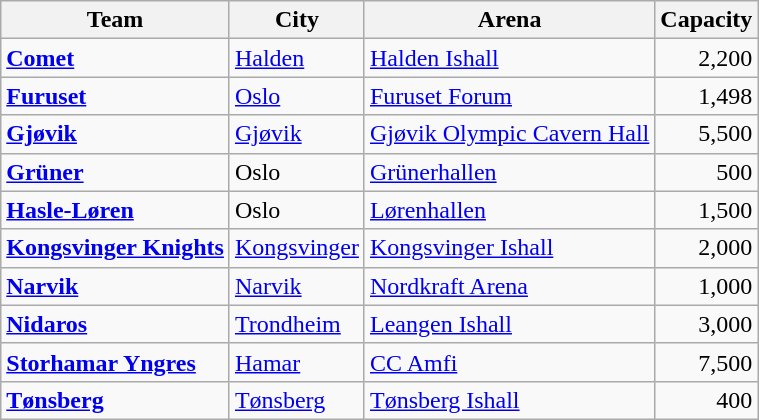<table class="wikitable sortable">
<tr>
<th>Team</th>
<th>City</th>
<th>Arena</th>
<th>Capacity</th>
</tr>
<tr>
<td><strong><a href='#'>Comet</a></strong></td>
<td><a href='#'>Halden</a></td>
<td><a href='#'>Halden Ishall</a></td>
<td align="right">2,200</td>
</tr>
<tr>
<td><strong><a href='#'>Furuset</a></strong></td>
<td><a href='#'>Oslo</a></td>
<td><a href='#'>Furuset Forum</a></td>
<td align="right">1,498</td>
</tr>
<tr>
<td><strong><a href='#'>Gjøvik</a></strong></td>
<td><a href='#'>Gjøvik</a></td>
<td><a href='#'>Gjøvik Olympic Cavern Hall</a></td>
<td align="right">5,500</td>
</tr>
<tr>
<td><strong><a href='#'>Grüner</a></strong></td>
<td>Oslo</td>
<td><a href='#'>Grünerhallen</a></td>
<td align="right">500</td>
</tr>
<tr>
<td><strong><a href='#'>Hasle-Løren</a></strong></td>
<td>Oslo</td>
<td><a href='#'>Lørenhallen</a></td>
<td align="right">1,500</td>
</tr>
<tr>
<td><strong><a href='#'>Kongsvinger Knights</a></strong></td>
<td><a href='#'>Kongsvinger</a></td>
<td><a href='#'>Kongsvinger Ishall</a></td>
<td align="right">2,000</td>
</tr>
<tr>
<td><strong><a href='#'>Narvik</a></strong></td>
<td><a href='#'>Narvik</a></td>
<td><a href='#'>Nordkraft Arena</a></td>
<td align="right">1,000</td>
</tr>
<tr>
<td><strong><a href='#'>Nidaros</a></strong></td>
<td><a href='#'>Trondheim</a></td>
<td><a href='#'>Leangen Ishall</a></td>
<td align="right">3,000</td>
</tr>
<tr>
<td><strong><a href='#'>Storhamar Yngres</a></strong></td>
<td><a href='#'>Hamar</a></td>
<td><a href='#'>CC Amfi</a></td>
<td align="right">7,500</td>
</tr>
<tr>
<td><strong><a href='#'>Tønsberg</a></strong></td>
<td><a href='#'>Tønsberg</a></td>
<td><a href='#'>Tønsberg Ishall</a></td>
<td align="right">400</td>
</tr>
</table>
